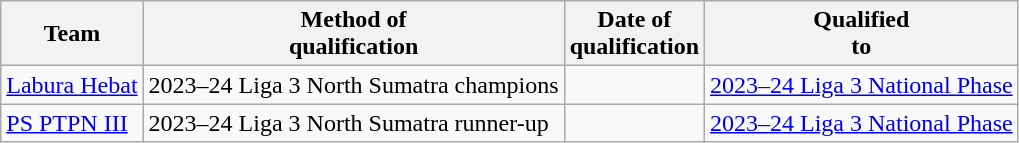<table class="wikitable sortable" style="text-align: left;">
<tr>
<th>Team</th>
<th>Method of <br> qualification</th>
<th>Date of <br> qualification</th>
<th>Qualified <br> to<br></th>
</tr>
<tr>
<td><a href='#'>Labura Hebat</a></td>
<td {{Sort>2023–24 Liga 3 North Sumatra champions</td>
<td></td>
<td><a href='#'>2023–24 Liga 3 National Phase</a></td>
</tr>
<tr>
<td><a href='#'>PS PTPN III</a></td>
<td {{Sort>2023–24 Liga 3 North Sumatra runner-up</td>
<td></td>
<td><a href='#'>2023–24 Liga 3 National Phase</a></td>
</tr>
</table>
